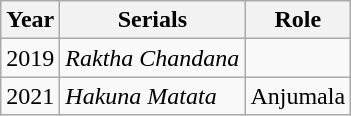<table class="wikitable sortable">
<tr>
<th>Year</th>
<th>Serials</th>
<th>Role</th>
</tr>
<tr>
<td>2019</td>
<td><em>Raktha Chandana</em></td>
<td></td>
</tr>
<tr>
<td>2021</td>
<td><em>Hakuna Matata</em></td>
<td>Anjumala</td>
</tr>
</table>
